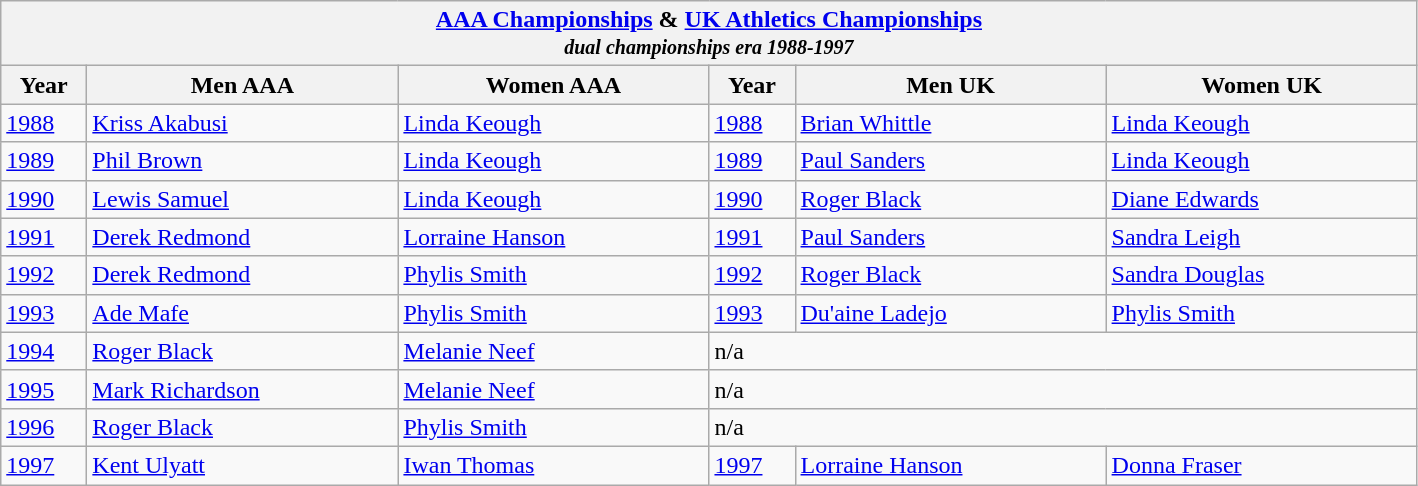<table class="wikitable">
<tr>
<th colspan="6"><a href='#'>AAA Championships</a> & <a href='#'>UK Athletics Championships</a><br><em><small>dual championships era 1988-1997</small></em></th>
</tr>
<tr>
<th width=50>Year</th>
<th width=200>Men AAA</th>
<th width=200>Women AAA</th>
<th width=50>Year</th>
<th width=200>Men UK</th>
<th width=200>Women UK</th>
</tr>
<tr>
<td><a href='#'>1988</a></td>
<td><a href='#'>Kriss Akabusi</a></td>
<td><a href='#'>Linda Keough</a></td>
<td><a href='#'>1988</a></td>
<td><a href='#'>Brian Whittle</a></td>
<td><a href='#'>Linda Keough</a></td>
</tr>
<tr>
<td><a href='#'>1989</a></td>
<td><a href='#'>Phil Brown</a></td>
<td><a href='#'>Linda Keough</a></td>
<td><a href='#'>1989</a></td>
<td><a href='#'>Paul Sanders</a></td>
<td><a href='#'>Linda Keough</a></td>
</tr>
<tr>
<td><a href='#'>1990</a></td>
<td><a href='#'>Lewis Samuel</a></td>
<td><a href='#'>Linda Keough</a></td>
<td><a href='#'>1990</a></td>
<td><a href='#'>Roger Black</a></td>
<td><a href='#'>Diane Edwards</a></td>
</tr>
<tr>
<td><a href='#'>1991</a></td>
<td><a href='#'>Derek Redmond</a></td>
<td><a href='#'>Lorraine Hanson</a></td>
<td><a href='#'>1991</a></td>
<td><a href='#'>Paul Sanders</a></td>
<td><a href='#'>Sandra Leigh</a></td>
</tr>
<tr>
<td><a href='#'>1992</a></td>
<td><a href='#'>Derek Redmond</a></td>
<td><a href='#'>Phylis Smith</a></td>
<td><a href='#'>1992</a></td>
<td><a href='#'>Roger Black</a></td>
<td><a href='#'>Sandra Douglas</a></td>
</tr>
<tr>
<td><a href='#'>1993</a></td>
<td><a href='#'>Ade Mafe</a></td>
<td><a href='#'>Phylis Smith</a></td>
<td><a href='#'>1993</a></td>
<td><a href='#'>Du'aine Ladejo</a></td>
<td><a href='#'>Phylis Smith</a></td>
</tr>
<tr>
<td><a href='#'>1994</a></td>
<td><a href='#'>Roger Black</a></td>
<td><a href='#'>Melanie Neef</a></td>
<td colspan=3>n/a</td>
</tr>
<tr>
<td><a href='#'>1995</a></td>
<td><a href='#'>Mark Richardson</a></td>
<td><a href='#'>Melanie Neef</a></td>
<td colspan=3>n/a</td>
</tr>
<tr>
<td><a href='#'>1996</a></td>
<td><a href='#'>Roger Black</a></td>
<td><a href='#'>Phylis Smith</a></td>
<td colspan=3>n/a</td>
</tr>
<tr>
<td><a href='#'>1997</a></td>
<td><a href='#'>Kent Ulyatt</a></td>
<td><a href='#'>Iwan Thomas</a></td>
<td><a href='#'>1997</a></td>
<td><a href='#'>Lorraine Hanson</a></td>
<td><a href='#'>Donna Fraser</a></td>
</tr>
</table>
